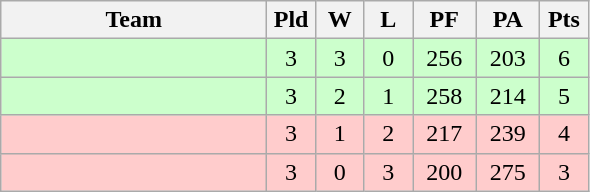<table class="wikitable" style="text-align:center;">
<tr>
<th width=170>Team</th>
<th width=25>Pld</th>
<th width=25>W</th>
<th width=25>L</th>
<th width=35>PF</th>
<th width=35>PA</th>
<th width=25>Pts</th>
</tr>
<tr bgcolor=#ccffcc>
<td align="left"></td>
<td>3</td>
<td>3</td>
<td>0</td>
<td>256</td>
<td>203</td>
<td>6</td>
</tr>
<tr bgcolor=#ccffcc>
<td align="left"></td>
<td>3</td>
<td>2</td>
<td>1</td>
<td>258</td>
<td>214</td>
<td>5</td>
</tr>
<tr bgcolor=#ffcccc>
<td align="left"></td>
<td>3</td>
<td>1</td>
<td>2</td>
<td>217</td>
<td>239</td>
<td>4</td>
</tr>
<tr bgcolor=#ffcccc>
<td align="left"></td>
<td>3</td>
<td>0</td>
<td>3</td>
<td>200</td>
<td>275</td>
<td>3</td>
</tr>
</table>
